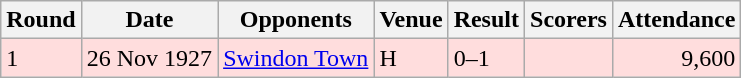<table class="wikitable">
<tr>
<th>Round</th>
<th>Date</th>
<th>Opponents</th>
<th>Venue</th>
<th>Result</th>
<th>Scorers</th>
<th>Attendance</th>
</tr>
<tr bgcolor="#ffdddd">
<td>1</td>
<td>26 Nov 1927</td>
<td><a href='#'>Swindon Town</a></td>
<td>H</td>
<td>0–1</td>
<td></td>
<td align="right">9,600</td>
</tr>
</table>
